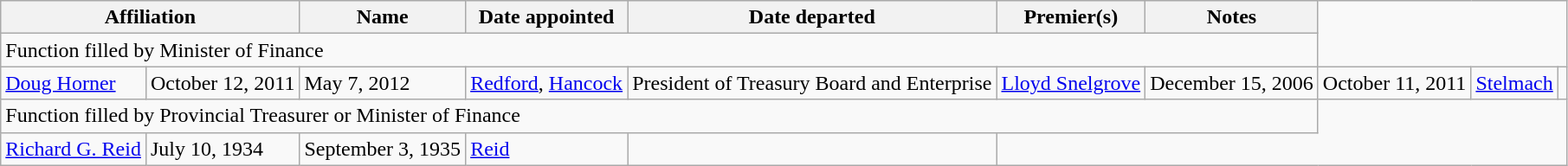<table class="wikitable">
<tr>
<th colspan="2">Affiliation</th>
<th>Name</th>
<th>Date appointed</th>
<th>Date departed</th>
<th>Premier(s)</th>
<th>Notes</th>
</tr>
<tr>
<td colspan="7">Function filled by Minister of Finance</td>
</tr>
<tr>
<td><a href='#'>Doug Horner</a></td>
<td>October 12, 2011</td>
<td>May 7, 2012</td>
<td><a href='#'>Redford</a>, <a href='#'>Hancock</a></td>
<td>President of Treasury Board and Enterprise<br></td>
<td><a href='#'>Lloyd Snelgrove</a></td>
<td>December 15, 2006</td>
<td>October 11, 2011</td>
<td><a href='#'>Stelmach</a></td>
<td></td>
</tr>
<tr>
<td colspan="7">Function filled by Provincial Treasurer or Minister of Finance</td>
</tr>
<tr>
<td><a href='#'>Richard G. Reid</a></td>
<td>July 10, 1934</td>
<td>September 3, 1935</td>
<td><a href='#'>Reid</a></td>
<td></td>
</tr>
</table>
